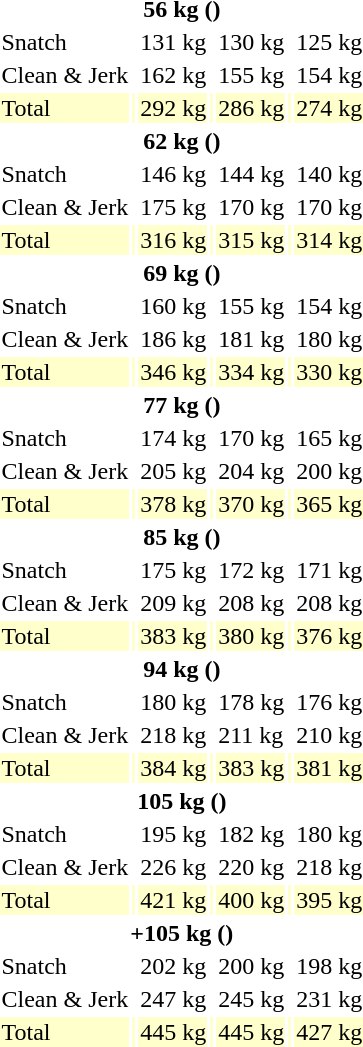<table>
<tr>
<th colspan=7>56 kg ()</th>
</tr>
<tr>
<td>Snatch</td>
<td></td>
<td>131 kg</td>
<td></td>
<td>130 kg</td>
<td></td>
<td>125 kg</td>
</tr>
<tr>
<td>Clean & Jerk</td>
<td></td>
<td>162 kg</td>
<td></td>
<td>155 kg</td>
<td></td>
<td>154 kg</td>
</tr>
<tr bgcolor=ffffcc>
<td>Total</td>
<td></td>
<td>292 kg</td>
<td></td>
<td>286 kg</td>
<td></td>
<td>274 kg</td>
</tr>
<tr>
<th colspan=7>62 kg ()</th>
</tr>
<tr>
<td>Snatch</td>
<td></td>
<td>146 kg</td>
<td></td>
<td>144 kg</td>
<td></td>
<td>140 kg</td>
</tr>
<tr>
<td>Clean & Jerk</td>
<td></td>
<td>175 kg</td>
<td></td>
<td>170 kg</td>
<td></td>
<td>170 kg</td>
</tr>
<tr bgcolor=ffffcc>
<td>Total</td>
<td></td>
<td>316 kg</td>
<td></td>
<td>315 kg</td>
<td></td>
<td>314 kg</td>
</tr>
<tr>
<th colspan=7>69 kg ()</th>
</tr>
<tr>
<td>Snatch</td>
<td></td>
<td>160 kg</td>
<td></td>
<td>155 kg</td>
<td></td>
<td>154 kg</td>
</tr>
<tr>
<td>Clean & Jerk</td>
<td></td>
<td>186 kg</td>
<td></td>
<td>181 kg</td>
<td></td>
<td>180 kg</td>
</tr>
<tr bgcolor=ffffcc>
<td>Total</td>
<td></td>
<td>346 kg</td>
<td></td>
<td>334 kg</td>
<td></td>
<td>330 kg</td>
</tr>
<tr>
<th colspan=7>77 kg ()</th>
</tr>
<tr>
<td>Snatch</td>
<td></td>
<td>174 kg<br></td>
<td></td>
<td>170 kg</td>
<td></td>
<td>165 kg</td>
</tr>
<tr>
<td>Clean & Jerk</td>
<td></td>
<td>205 kg</td>
<td></td>
<td>204 kg</td>
<td></td>
<td>200 kg</td>
</tr>
<tr bgcolor=ffffcc>
<td>Total</td>
<td></td>
<td>378 kg<br></td>
<td></td>
<td>370 kg</td>
<td></td>
<td>365 kg</td>
</tr>
<tr>
<th colspan=7>85 kg ()</th>
</tr>
<tr>
<td>Snatch</td>
<td></td>
<td>175 kg</td>
<td></td>
<td>172 kg</td>
<td></td>
<td>171 kg</td>
</tr>
<tr>
<td>Clean & Jerk</td>
<td></td>
<td>209 kg</td>
<td></td>
<td>208 kg</td>
<td></td>
<td>208 kg</td>
</tr>
<tr bgcolor=ffffcc>
<td>Total</td>
<td></td>
<td>383 kg</td>
<td></td>
<td>380 kg</td>
<td></td>
<td>376 kg</td>
</tr>
<tr>
<th colspan=7>94 kg ()</th>
</tr>
<tr>
<td>Snatch</td>
<td></td>
<td>180 kg</td>
<td></td>
<td>178 kg</td>
<td></td>
<td>176 kg</td>
</tr>
<tr>
<td>Clean & Jerk</td>
<td></td>
<td>218 kg</td>
<td></td>
<td>211 kg</td>
<td></td>
<td>210 kg</td>
</tr>
<tr bgcolor=ffffcc>
<td>Total</td>
<td></td>
<td>384 kg</td>
<td></td>
<td>383 kg</td>
<td></td>
<td>381 kg</td>
</tr>
<tr>
<th colspan=7>105 kg ()</th>
</tr>
<tr>
<td>Snatch</td>
<td></td>
<td>195 kg</td>
<td></td>
<td>182 kg</td>
<td></td>
<td>180 kg</td>
</tr>
<tr>
<td>Clean & Jerk</td>
<td></td>
<td>226 kg</td>
<td></td>
<td>220 kg</td>
<td></td>
<td>218 kg</td>
</tr>
<tr bgcolor=ffffcc>
<td>Total</td>
<td></td>
<td>421 kg</td>
<td></td>
<td>400 kg</td>
<td></td>
<td>395 kg</td>
</tr>
<tr>
<th colspan=7>+105 kg ()</th>
</tr>
<tr>
<td>Snatch</td>
<td></td>
<td>202 kg</td>
<td></td>
<td>200 kg</td>
<td></td>
<td>198 kg</td>
</tr>
<tr>
<td>Clean & Jerk</td>
<td></td>
<td>247 kg</td>
<td></td>
<td>245 kg</td>
<td></td>
<td>231 kg</td>
</tr>
<tr bgcolor=ffffcc>
<td>Total</td>
<td></td>
<td>445 kg</td>
<td></td>
<td>445 kg</td>
<td></td>
<td>427 kg</td>
</tr>
</table>
